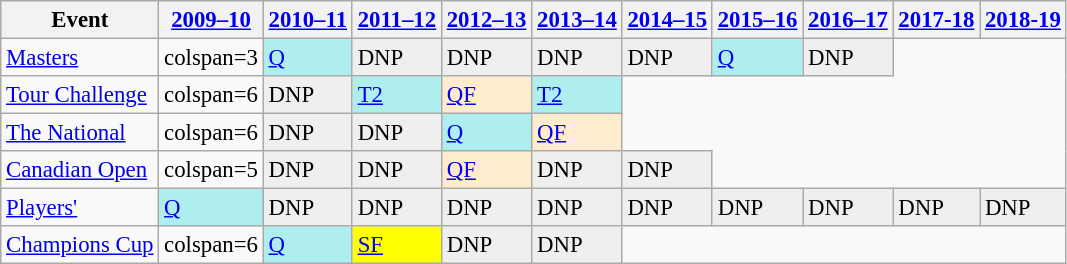<table class="wikitable" style="font-size:95%;">
<tr>
<th>Event</th>
<th><a href='#'>2009–10</a></th>
<th><a href='#'>2010–11</a></th>
<th><a href='#'>2011–12</a></th>
<th><a href='#'>2012–13</a></th>
<th><a href='#'>2013–14</a></th>
<th><a href='#'>2014–15</a></th>
<th><a href='#'>2015–16</a></th>
<th><a href='#'>2016–17</a></th>
<th><a href='#'>2017-18</a></th>
<th><a href='#'>2018-19</a></th>
</tr>
<tr>
<td><a href='#'>Masters</a></td>
<td>colspan=3 </td>
<td style="background:#afeeee;"><a href='#'>Q</a></td>
<td style="background:#EFEFEF;">DNP</td>
<td style="background:#EFEFEF;">DNP</td>
<td style="background:#EFEFEF;">DNP</td>
<td style="background:#EFEFEF;">DNP</td>
<td style="background:#afeeee;"><a href='#'>Q</a></td>
<td style="background:#EFEFEF;">DNP</td>
</tr>
<tr>
<td><a href='#'>Tour Challenge</a></td>
<td>colspan=6 </td>
<td style="background:#EFEFEF;">DNP</td>
<td style="background:#afeeee;"><a href='#'>T2</a></td>
<td style="background:#ffebcd;"><a href='#'>QF</a></td>
<td style="background:#afeeee;"><a href='#'>T2</a></td>
</tr>
<tr>
<td><a href='#'>The National</a></td>
<td>colspan=6 </td>
<td style="background:#EFEFEF;">DNP</td>
<td style="background:#EFEFEF;">DNP</td>
<td style="background:#afeeee;"><a href='#'>Q</a></td>
<td style="background:#ffebcd;"><a href='#'>QF</a></td>
</tr>
<tr>
<td><a href='#'>Canadian Open</a></td>
<td>colspan=5 </td>
<td style="background:#EFEFEF;">DNP</td>
<td style="background:#EFEFEF;">DNP</td>
<td style="background:#ffebcd;"><a href='#'>QF</a></td>
<td style="background:#EFEFEF;">DNP</td>
<td style="background:#EFEFEF;">DNP</td>
</tr>
<tr>
<td><a href='#'>Players'</a></td>
<td style="background:#afeeee;"><a href='#'>Q</a></td>
<td style="background:#EFEFEF;">DNP</td>
<td style="background:#EFEFEF;">DNP</td>
<td style="background:#EFEFEF;">DNP</td>
<td style="background:#EFEFEF;">DNP</td>
<td style="background:#EFEFEF;">DNP</td>
<td style="background:#EFEFEF;">DNP</td>
<td style="background:#EFEFEF;">DNP</td>
<td style="background:#EFEFEF;">DNP</td>
<td style="background:#EFEFEF;">DNP</td>
</tr>
<tr>
<td><a href='#'>Champions Cup</a></td>
<td>colspan=6 </td>
<td style="background:#afeeee;"><a href='#'>Q</a></td>
<td style="background:yellow;"><a href='#'>SF</a></td>
<td style="background:#EFEFEF;">DNP</td>
<td style="background:#EFEFEF;">DNP</td>
</tr>
</table>
